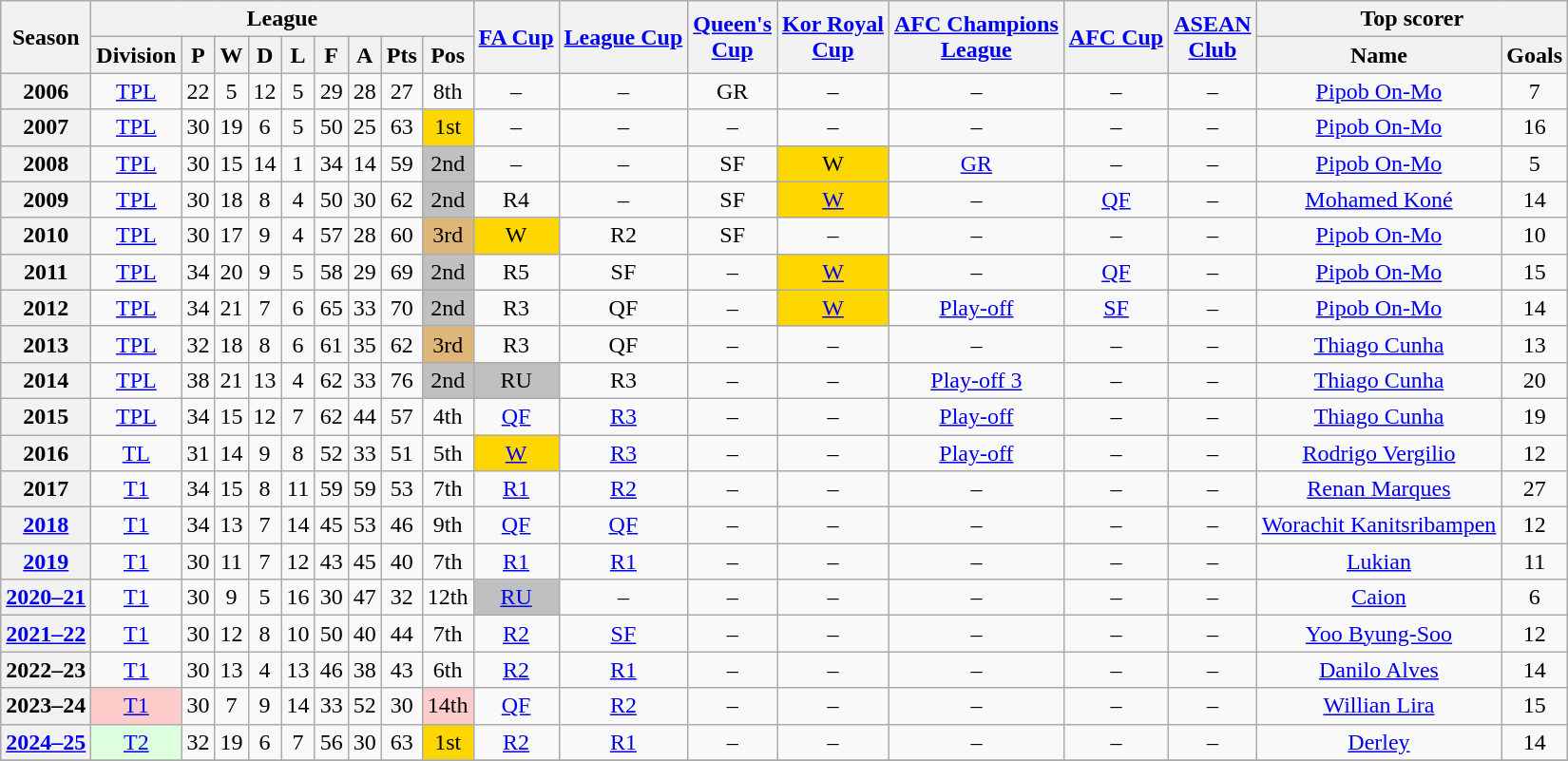<table class="wikitable" style="text-align: center">
<tr>
<th rowspan=2>Season</th>
<th colspan=9>League</th>
<th rowspan=2><a href='#'>FA Cup</a></th>
<th rowspan=2><a href='#'>League Cup</a></th>
<th rowspan=2><a href='#'>Queen's<br>Cup</a></th>
<th rowspan=2><a href='#'>Kor Royal<br>Cup</a></th>
<th rowspan=2><a href='#'>AFC Champions<br>League</a></th>
<th rowspan=2><a href='#'>AFC Cup</a></th>
<th rowspan=2><a href='#'>ASEAN<br>Club</a></th>
<th colspan=2>Top scorer</th>
</tr>
<tr>
<th>Division</th>
<th>P</th>
<th>W</th>
<th>D</th>
<th>L</th>
<th>F</th>
<th>A</th>
<th>Pts</th>
<th>Pos</th>
<th>Name</th>
<th>Goals</th>
</tr>
<tr>
<th>2006</th>
<td><a href='#'>TPL</a></td>
<td>22</td>
<td>5</td>
<td>12</td>
<td>5</td>
<td>29</td>
<td>28</td>
<td>27</td>
<td>8th</td>
<td>–</td>
<td>–</td>
<td>GR</td>
<td>–</td>
<td>–</td>
<td>–</td>
<td>–</td>
<td><a href='#'>Pipob On-Mo</a></td>
<td>7</td>
</tr>
<tr>
<th>2007</th>
<td><a href='#'>TPL</a></td>
<td>30</td>
<td>19</td>
<td>6</td>
<td>5</td>
<td>50</td>
<td>25</td>
<td>63</td>
<td bgcolor=gold>1st</td>
<td>–</td>
<td>–</td>
<td>–</td>
<td>–</td>
<td>–</td>
<td>–</td>
<td>–</td>
<td><a href='#'>Pipob On-Mo</a></td>
<td>16</td>
</tr>
<tr>
<th>2008</th>
<td><a href='#'>TPL</a></td>
<td>30</td>
<td>15</td>
<td>14</td>
<td>1</td>
<td>34</td>
<td>14</td>
<td>59</td>
<td style="background:silver;">2nd</td>
<td>–</td>
<td>–</td>
<td>SF</td>
<td bgcolor=gold>W</td>
<td><a href='#'>GR</a></td>
<td>–</td>
<td>–</td>
<td><a href='#'>Pipob On-Mo</a></td>
<td>5</td>
</tr>
<tr>
<th>2009</th>
<td><a href='#'>TPL</a></td>
<td>30</td>
<td>18</td>
<td>8</td>
<td>4</td>
<td>50</td>
<td>30</td>
<td>62</td>
<td style="background:silver;">2nd</td>
<td>R4</td>
<td>–</td>
<td>SF</td>
<td bgcolor=gold><a href='#'>W</a></td>
<td>–</td>
<td><a href='#'>QF</a></td>
<td>–</td>
<td><a href='#'>Mohamed Koné</a></td>
<td>14</td>
</tr>
<tr>
<th>2010</th>
<td><a href='#'>TPL</a></td>
<td>30</td>
<td>17</td>
<td>9</td>
<td>4</td>
<td>57</td>
<td>28</td>
<td>60</td>
<td bgcolor=#deb678>3rd</td>
<td bgcolor=gold>W</td>
<td>R2</td>
<td>SF</td>
<td>–</td>
<td>–</td>
<td>–</td>
<td>–</td>
<td><a href='#'>Pipob On-Mo</a></td>
<td>10</td>
</tr>
<tr>
<th>2011</th>
<td><a href='#'>TPL</a></td>
<td>34</td>
<td>20</td>
<td>9</td>
<td>5</td>
<td>58</td>
<td>29</td>
<td>69</td>
<td style="background:silver;">2nd</td>
<td>R5</td>
<td>SF</td>
<td>–</td>
<td bgcolor=gold><a href='#'>W</a></td>
<td>–</td>
<td><a href='#'>QF</a></td>
<td>–</td>
<td><a href='#'>Pipob On-Mo</a></td>
<td>15</td>
</tr>
<tr>
<th>2012</th>
<td><a href='#'>TPL</a></td>
<td>34</td>
<td>21</td>
<td>7</td>
<td>6</td>
<td>65</td>
<td>33</td>
<td>70</td>
<td style="background:silver;">2nd</td>
<td>R3</td>
<td>QF</td>
<td>–</td>
<td bgcolor=gold><a href='#'>W</a></td>
<td><a href='#'>Play-off</a></td>
<td><a href='#'>SF</a></td>
<td>–</td>
<td><a href='#'>Pipob On-Mo</a></td>
<td>14</td>
</tr>
<tr>
<th>2013</th>
<td><a href='#'>TPL</a></td>
<td>32</td>
<td>18</td>
<td>8</td>
<td>6</td>
<td>61</td>
<td>35</td>
<td>62</td>
<td bgcolor=#deb678>3rd</td>
<td>R3</td>
<td>QF</td>
<td>–</td>
<td>–</td>
<td>–</td>
<td>–</td>
<td>–</td>
<td><a href='#'>Thiago Cunha</a></td>
<td>13</td>
</tr>
<tr>
<th>2014</th>
<td><a href='#'>TPL</a></td>
<td>38</td>
<td>21</td>
<td>13</td>
<td>4</td>
<td>62</td>
<td>33</td>
<td>76</td>
<td style="background:silver;">2nd</td>
<td style="background:silver;">RU</td>
<td>R3</td>
<td>–</td>
<td>–</td>
<td><a href='#'>Play-off 3</a></td>
<td>–</td>
<td>–</td>
<td><a href='#'>Thiago Cunha</a></td>
<td>20</td>
</tr>
<tr>
<th>2015</th>
<td><a href='#'>TPL</a></td>
<td>34</td>
<td>15</td>
<td>12</td>
<td>7</td>
<td>62</td>
<td>44</td>
<td>57</td>
<td>4th</td>
<td><a href='#'>QF</a></td>
<td><a href='#'>R3</a></td>
<td>–</td>
<td>–</td>
<td><a href='#'>Play-off</a></td>
<td>–</td>
<td>–</td>
<td><a href='#'>Thiago Cunha</a></td>
<td>19</td>
</tr>
<tr>
<th>2016</th>
<td><a href='#'>TL</a></td>
<td>31</td>
<td>14</td>
<td>9</td>
<td>8</td>
<td>52</td>
<td>33</td>
<td>51</td>
<td>5th</td>
<td bgcolor=gold><a href='#'>W</a></td>
<td><a href='#'>R3</a></td>
<td>–</td>
<td>–</td>
<td><a href='#'>Play-off</a></td>
<td>–</td>
<td>–</td>
<td><a href='#'>Rodrigo Vergilio</a></td>
<td>12</td>
</tr>
<tr>
<th>2017</th>
<td><a href='#'>T1</a></td>
<td>34</td>
<td>15</td>
<td>8</td>
<td>11</td>
<td>59</td>
<td>59</td>
<td>53</td>
<td>7th</td>
<td><a href='#'>R1</a></td>
<td><a href='#'>R2</a></td>
<td>–</td>
<td>–</td>
<td>–</td>
<td>–</td>
<td>–</td>
<td><a href='#'>Renan Marques</a></td>
<td>27</td>
</tr>
<tr>
<th><a href='#'>2018</a></th>
<td><a href='#'>T1</a></td>
<td>34</td>
<td>13</td>
<td>7</td>
<td>14</td>
<td>45</td>
<td>53</td>
<td>46</td>
<td>9th</td>
<td><a href='#'>QF</a></td>
<td><a href='#'>QF</a></td>
<td>–</td>
<td>–</td>
<td>–</td>
<td>–</td>
<td>–</td>
<td><a href='#'>Worachit Kanitsribampen</a></td>
<td>12</td>
</tr>
<tr>
<th><a href='#'>2019</a></th>
<td><a href='#'>T1</a></td>
<td>30</td>
<td>11</td>
<td>7</td>
<td>12</td>
<td>43</td>
<td>45</td>
<td>40</td>
<td>7th</td>
<td><a href='#'>R1</a></td>
<td><a href='#'>R1</a></td>
<td>–</td>
<td>–</td>
<td>–</td>
<td>–</td>
<td>–</td>
<td><a href='#'>Lukian</a></td>
<td>11</td>
</tr>
<tr>
<th><a href='#'>2020–21</a></th>
<td><a href='#'>T1</a></td>
<td>30</td>
<td>9</td>
<td>5</td>
<td>16</td>
<td>30</td>
<td>47</td>
<td>32</td>
<td>12th</td>
<td style="background:silver;"><a href='#'>RU</a></td>
<td>–</td>
<td>–</td>
<td>–</td>
<td>–</td>
<td>–</td>
<td>–</td>
<td><a href='#'>Caion</a></td>
<td>6</td>
</tr>
<tr>
<th><a href='#'>2021–22</a></th>
<td><a href='#'>T1</a></td>
<td>30</td>
<td>12</td>
<td>8</td>
<td>10</td>
<td>50</td>
<td>40</td>
<td>44</td>
<td>7th</td>
<td><a href='#'>R2</a></td>
<td><a href='#'>SF</a></td>
<td>–</td>
<td>–</td>
<td>–</td>
<td>–</td>
<td>–</td>
<td><a href='#'>Yoo Byung-Soo</a></td>
<td>12</td>
</tr>
<tr>
<th>2022–23</th>
<td><a href='#'>T1</a></td>
<td>30</td>
<td>13</td>
<td>4</td>
<td>13</td>
<td>46</td>
<td>38</td>
<td>43</td>
<td>6th</td>
<td><a href='#'>R2</a></td>
<td><a href='#'>R1</a></td>
<td>–</td>
<td>–</td>
<td>–</td>
<td>–</td>
<td>–</td>
<td><a href='#'>Danilo Alves</a></td>
<td>14</td>
</tr>
<tr>
<th>2023–24</th>
<td style="background:#fcc;"><a href='#'>T1</a></td>
<td>30</td>
<td>7</td>
<td>9</td>
<td>14</td>
<td>33</td>
<td>52</td>
<td>30</td>
<td style="background:#fcc;">14th</td>
<td><a href='#'>QF</a></td>
<td><a href='#'>R2</a></td>
<td>–</td>
<td>–</td>
<td>–</td>
<td>–</td>
<td>–</td>
<td><a href='#'>Willian Lira</a></td>
<td>15</td>
</tr>
<tr>
<th><a href='#'>2024–25</a></th>
<td style="background:#dfd;"><a href='#'>T2</a></td>
<td>32</td>
<td>19</td>
<td>6</td>
<td>7</td>
<td>56</td>
<td>30</td>
<td>63</td>
<td bgcolor=gold>1st</td>
<td><a href='#'>R2</a></td>
<td><a href='#'>R1</a></td>
<td>–</td>
<td>–</td>
<td>–</td>
<td>–</td>
<td>–</td>
<td><a href='#'>Derley</a></td>
<td>14</td>
</tr>
<tr>
</tr>
</table>
